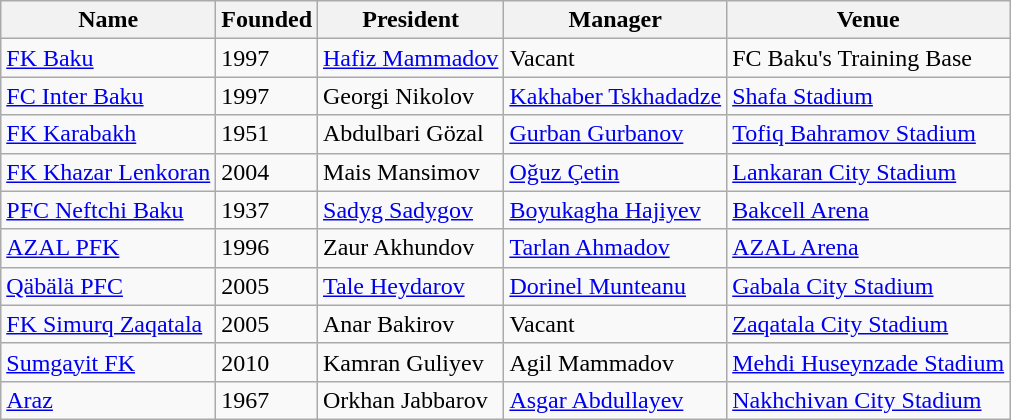<table class="wikitable">
<tr>
<th>Name</th>
<th>Founded</th>
<th>President</th>
<th>Manager</th>
<th>Venue</th>
</tr>
<tr>
<td><a href='#'>FK Baku</a></td>
<td>1997</td>
<td><a href='#'>Hafiz Mammadov</a></td>
<td>Vacant</td>
<td>FC Baku's Training Base</td>
</tr>
<tr>
<td><a href='#'>FC Inter Baku</a></td>
<td>1997</td>
<td>Georgi Nikolov</td>
<td><a href='#'>Kakhaber Tskhadadze</a></td>
<td><a href='#'>Shafa Stadium</a></td>
</tr>
<tr>
<td><a href='#'>FK Karabakh</a></td>
<td>1951</td>
<td>Abdulbari Gözal</td>
<td><a href='#'>Gurban Gurbanov</a></td>
<td><a href='#'>Tofiq Bahramov Stadium</a></td>
</tr>
<tr>
<td><a href='#'>FK Khazar Lenkoran</a></td>
<td>2004</td>
<td>Mais Mansimov</td>
<td><a href='#'>Oğuz Çetin</a></td>
<td><a href='#'>Lankaran City Stadium</a></td>
</tr>
<tr>
<td><a href='#'>PFC Neftchi Baku</a></td>
<td>1937</td>
<td><a href='#'>Sadyg Sadygov</a></td>
<td><a href='#'>Boyukagha Hajiyev</a></td>
<td><a href='#'>Bakcell Arena</a></td>
</tr>
<tr>
<td><a href='#'>AZAL PFK</a></td>
<td>1996</td>
<td>Zaur Akhundov</td>
<td><a href='#'>Tarlan Ahmadov</a></td>
<td><a href='#'>AZAL Arena</a></td>
</tr>
<tr>
<td><a href='#'>Qäbälä PFC</a></td>
<td>2005</td>
<td><a href='#'>Tale Heydarov</a></td>
<td><a href='#'>Dorinel Munteanu</a></td>
<td><a href='#'>Gabala City Stadium</a></td>
</tr>
<tr>
<td><a href='#'>FK Simurq Zaqatala</a></td>
<td>2005</td>
<td>Anar Bakirov</td>
<td>Vacant</td>
<td><a href='#'>Zaqatala City Stadium</a></td>
</tr>
<tr>
<td><a href='#'>Sumgayit FK</a></td>
<td>2010</td>
<td>Kamran Guliyev</td>
<td>Agil Mammadov</td>
<td><a href='#'>Mehdi Huseynzade Stadium</a></td>
</tr>
<tr>
<td><a href='#'>Araz</a></td>
<td>1967</td>
<td>Orkhan Jabbarov</td>
<td><a href='#'>Asgar Abdullayev</a></td>
<td><a href='#'>Nakhchivan City Stadium</a></td>
</tr>
</table>
